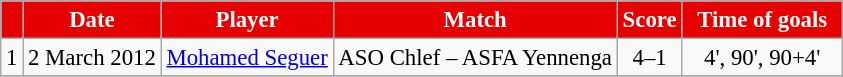<table border="0" class="wikitable" style="text-align:center;font-size:95%">
<tr>
<th style="color:#FFFFFF; background:#E60000;"></th>
<th style="color:#FFFFFF; background:#E60000;">Date</th>
<th style="color:#FFFFFF; background:#E60000;">Player</th>
<th style="color:#FFFFFF; background:#E60000;">Match</th>
<th width="35" style="color:#FFFFFF; background:#E60000;">Score</th>
<th width="100" style="color:#FFFFFF; background:#E60000;">Time of goals</th>
</tr>
<tr>
<td align=left>1</td>
<td align=left>2 March 2012</td>
<td align=left><a href='#'>Mohamed Seguer</a></td>
<td align=left>ASO Chlef – ASFA Yennenga</td>
<td align=center>4–1</td>
<td align=center>4', 90', 90+4'</td>
</tr>
<tr>
</tr>
</table>
